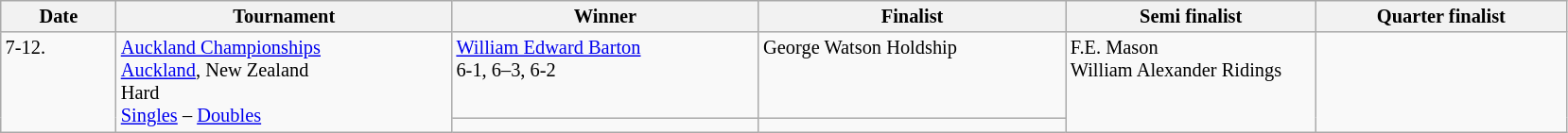<table class="wikitable" style="font-size:85%;">
<tr>
<th width="75">Date</th>
<th width="230">Tournament</th>
<th width="210">Winner</th>
<th width="210">Finalist</th>
<th width="170">Semi finalist</th>
<th width="170">Quarter finalist</th>
</tr>
<tr valign=top>
<td rowspan=2>7-12.</td>
<td rowspan=2><a href='#'>Auckland Championships</a><br><a href='#'>Auckland</a>, New Zealand<br>Hard<br><a href='#'>Singles</a> – <a href='#'>Doubles</a></td>
<td> <a href='#'>William Edward Barton</a> <br>6-1, 6–3, 6-2</td>
<td> George Watson Holdship</td>
<td rowspan=2> F.E. Mason <br> William Alexander Ridings</td>
<td rowspan=2></td>
</tr>
<tr valign=top>
<td></td>
<td></td>
</tr>
</table>
